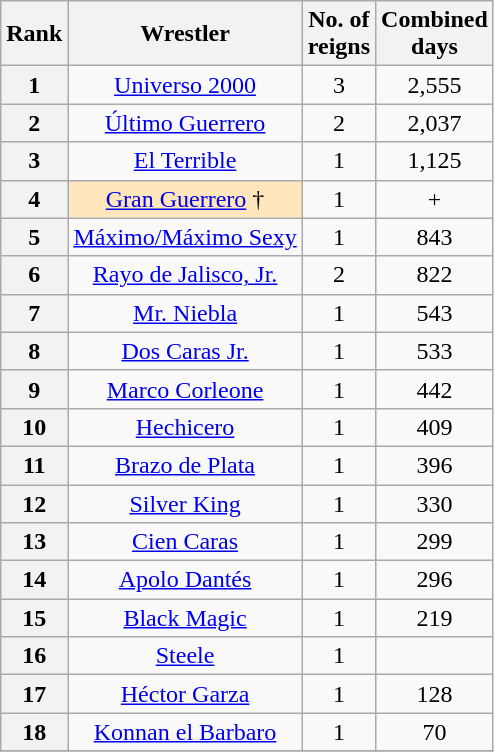<table class="wikitable sortable" style="text-align: center">
<tr>
<th>Rank</th>
<th>Wrestler</th>
<th>No. of<br>reigns</th>
<th>Combined<br>days</th>
</tr>
<tr>
<th>1</th>
<td><a href='#'>Universo 2000</a></td>
<td>3</td>
<td>2,555</td>
</tr>
<tr>
<th>2</th>
<td><a href='#'>Último Guerrero</a></td>
<td>2</td>
<td>2,037</td>
</tr>
<tr>
<th>3</th>
<td><a href='#'>El Terrible</a></td>
<td>1</td>
<td>1,125</td>
</tr>
<tr>
<th>4</th>
<td style="background-color: #ffe6bd"><a href='#'>Gran Guerrero</a> †</td>
<td>1</td>
<td>+</td>
</tr>
<tr>
<th>5</th>
<td><a href='#'>Máximo/Máximo Sexy</a></td>
<td>1</td>
<td>843</td>
</tr>
<tr>
<th>6</th>
<td><a href='#'>Rayo de Jalisco, Jr.</a></td>
<td>2</td>
<td>822</td>
</tr>
<tr>
<th>7</th>
<td><a href='#'>Mr. Niebla</a></td>
<td>1</td>
<td>543</td>
</tr>
<tr>
<th>8</th>
<td><a href='#'>Dos Caras Jr.</a></td>
<td>1</td>
<td>533</td>
</tr>
<tr>
<th>9</th>
<td><a href='#'>Marco Corleone</a></td>
<td>1</td>
<td>442</td>
</tr>
<tr>
<th>10</th>
<td><a href='#'>Hechicero</a></td>
<td>1</td>
<td>409</td>
</tr>
<tr>
<th>11</th>
<td><a href='#'>Brazo de Plata</a></td>
<td>1</td>
<td>396</td>
</tr>
<tr>
<th>12</th>
<td><a href='#'>Silver King</a></td>
<td>1</td>
<td>330</td>
</tr>
<tr>
<th>13</th>
<td><a href='#'>Cien Caras</a></td>
<td>1</td>
<td>299</td>
</tr>
<tr>
<th>14</th>
<td><a href='#'>Apolo Dantés</a></td>
<td>1</td>
<td>296</td>
</tr>
<tr>
<th>15</th>
<td><a href='#'>Black Magic</a></td>
<td>1</td>
<td>219</td>
</tr>
<tr>
<th>16</th>
<td><a href='#'>Steele</a></td>
<td>1</td>
<td></td>
</tr>
<tr>
<th>17</th>
<td><a href='#'>Héctor Garza</a></td>
<td>1</td>
<td>128</td>
</tr>
<tr>
<th>18</th>
<td><a href='#'>Konnan el Barbaro</a></td>
<td>1</td>
<td>70</td>
</tr>
<tr>
</tr>
</table>
